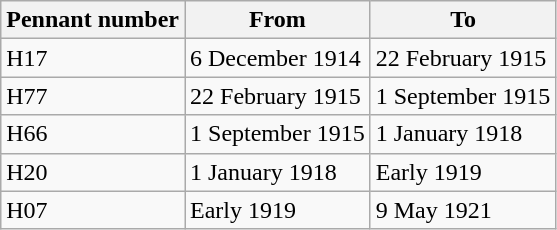<table class="wikitable" style="text-align:left">
<tr>
<th>Pennant number</th>
<th>From</th>
<th>To</th>
</tr>
<tr>
<td>H17</td>
<td>6 December 1914</td>
<td>22 February 1915</td>
</tr>
<tr>
<td>H77</td>
<td>22 February 1915</td>
<td>1 September 1915</td>
</tr>
<tr>
<td>H66</td>
<td>1 September 1915</td>
<td>1 January 1918</td>
</tr>
<tr>
<td>H20</td>
<td>1 January 1918</td>
<td>Early 1919</td>
</tr>
<tr>
<td>H07</td>
<td>Early 1919</td>
<td>9 May 1921</td>
</tr>
</table>
